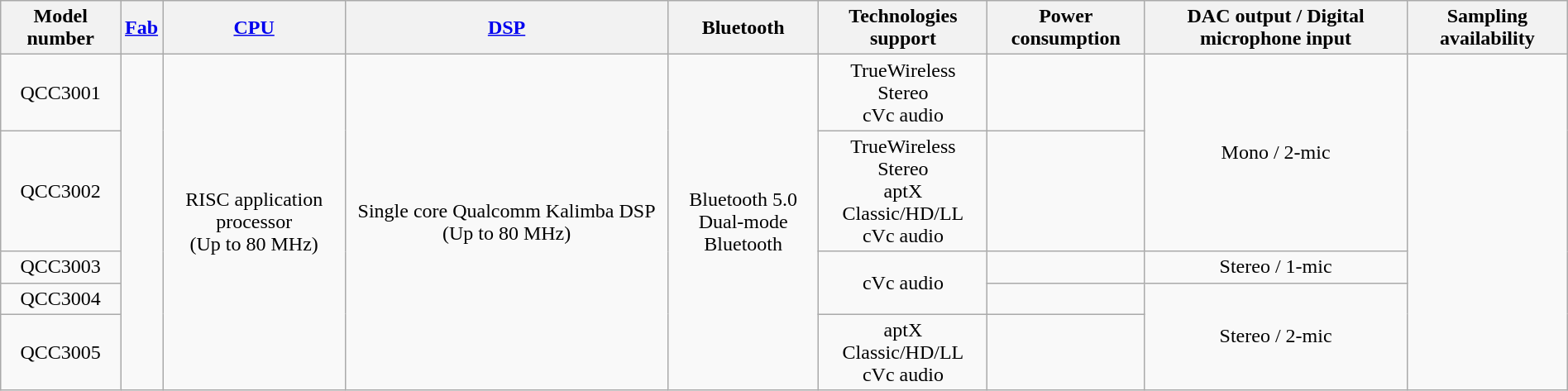<table class="wikitable" style="width:100%; text-align:center">
<tr>
<th>Model number</th>
<th><a href='#'>Fab</a></th>
<th><a href='#'>CPU</a></th>
<th><a href='#'>DSP</a></th>
<th>Bluetooth</th>
<th>Technologies support</th>
<th>Power consumption</th>
<th>DAC output / Digital microphone input</th>
<th>Sampling availability</th>
</tr>
<tr>
<td>QCC3001</td>
<td rowspan="5"></td>
<td rowspan="5">RISC application processor<br>(Up to 80 MHz)</td>
<td rowspan="5">Single core Qualcomm Kalimba DSP (Up to 80 MHz)</td>
<td rowspan="5">Bluetooth 5.0<br>Dual-mode Bluetooth</td>
<td>TrueWireless Stereo<br>cVc audio</td>
<td></td>
<td rowspan="2">Mono / 2-mic</td>
<td rowspan="5"></td>
</tr>
<tr>
<td>QCC3002</td>
<td>TrueWireless Stereo<br>aptX Classic/HD/LL<br>cVc audio</td>
<td></td>
</tr>
<tr>
<td>QCC3003</td>
<td rowspan="2">cVc audio</td>
<td></td>
<td>Stereo / 1-mic</td>
</tr>
<tr>
<td>QCC3004</td>
<td></td>
<td rowspan="2">Stereo / 2-mic</td>
</tr>
<tr>
<td>QCC3005</td>
<td>aptX Classic/HD/LL<br>cVc audio</td>
<td></td>
</tr>
</table>
